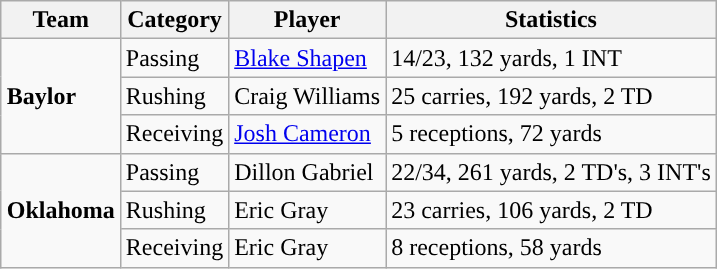<table class="wikitable" style="float: right;">
<tr>
<th>Team</th>
<th>Category</th>
<th>Player</th>
<th>Statistics</th>
</tr>
<tr>
<td rowspan=3><strong>Baylor</strong></td>
<td>Passing</td>
<td><a href='#'>Blake Shapen</a></td>
<td>14/23, 132 yards, 1 INT</td>
</tr>
<tr>
<td>Rushing</td>
<td>Craig Williams</td>
<td>25 carries, 192 yards, 2 TD</td>
</tr>
<tr>
<td>Receiving</td>
<td><a href='#'>Josh Cameron</a></td>
<td>5 receptions, 72 yards</td>
</tr>
<tr>
<td rowspan=3><strong>Oklahoma</strong></td>
<td>Passing</td>
<td>Dillon Gabriel</td>
<td>22/34, 261 yards, 2 TD's, 3 INT's</td>
</tr>
<tr>
<td>Rushing</td>
<td>Eric Gray</td>
<td>23 carries, 106 yards, 2 TD</td>
</tr>
<tr>
<td>Receiving</td>
<td>Eric Gray</td>
<td>8 receptions, 58 yards</td>
</tr>
</table>
